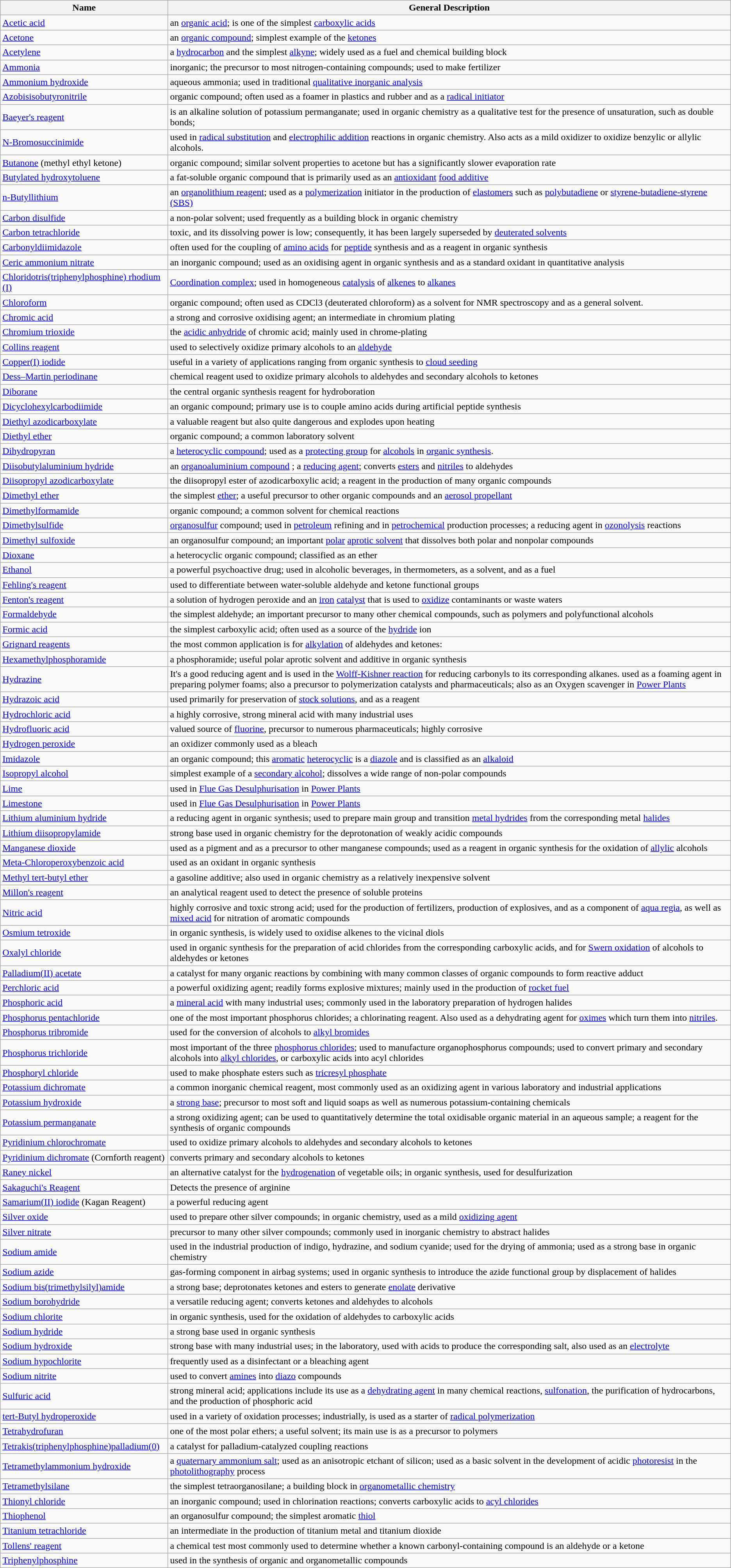<table class="wikitable">
<tr>
<th>Name</th>
<th>General Description</th>
</tr>
<tr>
<td><a href='#'>Acetic acid</a></td>
<td>an <a href='#'>organic acid</a>; is one of the simplest <a href='#'>carboxylic acids</a></td>
</tr>
<tr>
<td><a href='#'>Acetone</a></td>
<td>an <a href='#'>organic compound</a>; simplest example of the <a href='#'>ketones</a></td>
</tr>
<tr>
<td><a href='#'>Acetylene</a></td>
<td>a <a href='#'>hydrocarbon</a> and the simplest <a href='#'>alkyne</a>; widely used as a fuel and chemical building block</td>
</tr>
<tr>
<td><a href='#'>Ammonia</a></td>
<td>inorganic; the precursor to most nitrogen-containing compounds; used to make fertilizer</td>
</tr>
<tr>
<td><a href='#'>Ammonium hydroxide</a></td>
<td>aqueous ammonia; used in traditional <a href='#'>qualitative inorganic analysis</a></td>
</tr>
<tr>
<td><a href='#'>Azobisisobutyronitrile</a></td>
<td>organic compound; often used as a foamer in plastics and rubber and as a <a href='#'>radical initiator</a></td>
</tr>
<tr>
<td><a href='#'>Baeyer's reagent</a></td>
<td>is an alkaline solution of potassium permanganate; used in organic chemistry as a qualitative test for the presence of unsaturation, such as double bonds;</td>
</tr>
<tr>
<td><a href='#'>N-Bromosuccinimide</a></td>
<td>used in <a href='#'>radical substitution</a> and <a href='#'>electrophilic addition</a> reactions in organic chemistry. Also acts as a mild oxidizer to oxidize benzylic or allylic alcohols.</td>
</tr>
<tr>
<td><a href='#'>Butanone</a> (methyl ethyl ketone)</td>
<td>organic compound; similar solvent properties to acetone but has a significantly slower evaporation rate</td>
</tr>
<tr>
<td><a href='#'>Butylated hydroxytoluene</a></td>
<td>a fat-soluble organic compound that is primarily used as an <a href='#'>antioxidant</a> <a href='#'>food additive</a></td>
</tr>
<tr>
<td><a href='#'>n-Butyllithium</a></td>
<td>an <a href='#'>organolithium reagent</a>; used as a <a href='#'>polymerization</a> initiator in the production of <a href='#'>elastomers</a> such as <a href='#'>polybutadiene</a> or <a href='#'>styrene-butadiene-styrene (SBS)</a></td>
</tr>
<tr>
<td><a href='#'>Carbon disulfide</a></td>
<td>a non-polar solvent; used frequently as a building block in organic chemistry</td>
</tr>
<tr>
<td><a href='#'>Carbon tetrachloride</a></td>
<td>toxic, and its dissolving power is low; consequently, it has been largely superseded by <a href='#'>deuterated solvents</a></td>
</tr>
<tr>
<td><a href='#'>Carbonyldiimidazole</a></td>
<td>often used for the coupling of <a href='#'>amino acids</a> for <a href='#'>peptide</a> synthesis and as a reagent in organic synthesis</td>
</tr>
<tr>
<td><a href='#'>Ceric ammonium nitrate</a></td>
<td>an inorganic compound; used as an oxidising agent in organic synthesis and as a standard oxidant in quantitative analysis</td>
</tr>
<tr>
<td><a href='#'>Chloridotris(triphenylphosphine) rhodium (I)</a></td>
<td><a href='#'>Coordination complex</a>; used in homogeneous <a href='#'>catalysis</a> of <a href='#'>alkenes</a> to <a href='#'>alkanes</a></td>
</tr>
<tr>
<td><a href='#'>Chloroform</a></td>
<td>organic compound; often used as CDCl3 (deuterated chloroform) as a solvent for NMR spectroscopy and as a general solvent.</td>
</tr>
<tr>
<td><a href='#'>Chromic acid</a></td>
<td>a strong and corrosive oxidising agent; an intermediate in chromium plating</td>
</tr>
<tr>
<td><a href='#'>Chromium trioxide</a></td>
<td>the <a href='#'>acidic anhydride</a> of chromic acid; mainly used in chrome-plating</td>
</tr>
<tr>
<td><a href='#'>Collins reagent</a></td>
<td>used to selectively oxidize primary alcohols to an <a href='#'>aldehyde</a></td>
</tr>
<tr>
<td><a href='#'>Copper(I) iodide</a></td>
<td>useful in a variety of applications ranging from organic synthesis to <a href='#'>cloud seeding</a></td>
</tr>
<tr>
<td><a href='#'>Dess–Martin periodinane</a></td>
<td>chemical reagent used to oxidize primary alcohols to aldehydes and secondary alcohols to ketones</td>
</tr>
<tr>
<td><a href='#'>Diborane</a></td>
<td>the central organic synthesis reagent for hydroboration</td>
</tr>
<tr>
<td><a href='#'>Dicyclohexylcarbodiimide</a></td>
<td>an organic compound; primary use is to couple amino acids during artificial peptide synthesis</td>
</tr>
<tr>
<td><a href='#'>Diethyl azodicarboxylate</a></td>
<td>a valuable reagent but also quite dangerous and explodes upon heating</td>
</tr>
<tr>
<td><a href='#'>Diethyl ether</a></td>
<td>organic compound; a common laboratory solvent</td>
</tr>
<tr>
<td><a href='#'>Dihydropyran</a></td>
<td>a <a href='#'>heterocyclic compound</a>; used as a <a href='#'>protecting group</a> for <a href='#'>alcohols</a> in <a href='#'>organic synthesis</a>.</td>
</tr>
<tr>
<td><a href='#'>Diisobutylaluminium hydride</a></td>
<td>an <a href='#'>organoaluminium compound</a> ; a <a href='#'>reducing agent</a>; converts <a href='#'>esters</a> and <a href='#'>nitriles</a> to aldehydes</td>
</tr>
<tr>
<td><a href='#'>Diisopropyl azodicarboxylate</a></td>
<td>the diisopropyl ester of azodicarboxylic acid; a reagent in the production of many organic compounds</td>
</tr>
<tr>
<td><a href='#'>Dimethyl ether</a></td>
<td>the simplest <a href='#'>ether</a>; a useful precursor to other organic compounds and an <a href='#'>aerosol propellant</a></td>
</tr>
<tr>
<td><a href='#'>Dimethylformamide</a></td>
<td>organic compound; a common solvent for chemical reactions</td>
</tr>
<tr>
<td><a href='#'>Dimethylsulfide</a></td>
<td><a href='#'>organosulfur</a> compound;  used in <a href='#'>petroleum</a> refining and in <a href='#'>petrochemical</a> production processes; a reducing agent in <a href='#'>ozonolysis</a> reactions</td>
</tr>
<tr>
<td><a href='#'>Dimethyl sulfoxide</a></td>
<td>an organosulfur compound; an important <a href='#'>polar</a> <a href='#'>aprotic solvent</a> that dissolves both polar and nonpolar compounds</td>
</tr>
<tr>
<td><a href='#'>Dioxane</a></td>
<td>a heterocyclic organic compound; classified as an ether</td>
</tr>
<tr>
<td><a href='#'>Ethanol</a></td>
<td>a powerful psychoactive drug; used in alcoholic beverages, in thermometers, as a solvent, and as a fuel</td>
</tr>
<tr>
<td><a href='#'>Fehling's reagent</a></td>
<td>used to differentiate between water-soluble aldehyde and ketone functional groups</td>
</tr>
<tr>
<td><a href='#'>Fenton's reagent</a></td>
<td>a solution of hydrogen peroxide and an <a href='#'>iron</a> <a href='#'>catalyst</a> that is used to <a href='#'>oxidize</a> contaminants or waste waters</td>
</tr>
<tr>
<td><a href='#'>Formaldehyde</a></td>
<td>the simplest aldehyde; an important precursor to many other chemical compounds, such as polymers and polyfunctional alcohols</td>
</tr>
<tr>
<td><a href='#'>Formic acid</a></td>
<td>the simplest carboxylic acid; often used as a source of the <a href='#'>hydride</a> ion</td>
</tr>
<tr>
<td><a href='#'>Grignard reagents</a></td>
<td>the most common application is for <a href='#'>alkylation</a> of aldehydes and ketones:</td>
</tr>
<tr>
<td><a href='#'>Hexamethylphosphoramide</a></td>
<td>a phosphoramide; useful polar aprotic solvent and additive in organic synthesis</td>
</tr>
<tr>
<td><a href='#'>Hydrazine</a></td>
<td>It's a good reducing agent and is used in the <a href='#'>Wolff-Kishner reaction</a> for reducing carbonyls to its corresponding alkanes. used as a foaming agent in preparing polymer foams; also a precursor to polymerization catalysts and pharmaceuticals; also as an Oxygen scavenger in <a href='#'>Power Plants</a></td>
</tr>
<tr>
<td><a href='#'>Hydrazoic acid</a></td>
<td>used primarily for preservation of <a href='#'>stock solutions</a>, and as a reagent</td>
</tr>
<tr>
<td><a href='#'>Hydrochloric acid</a></td>
<td>a highly corrosive, strong mineral acid with many industrial uses</td>
</tr>
<tr>
<td><a href='#'>Hydrofluoric acid</a></td>
<td>valued source of <a href='#'>fluorine</a>, precursor to numerous pharmaceuticals; highly corrosive</td>
</tr>
<tr>
<td><a href='#'>Hydrogen peroxide</a></td>
<td>an oxidizer commonly used as a bleach</td>
</tr>
<tr>
<td><a href='#'>Imidazole</a></td>
<td>an organic compound; this <a href='#'>aromatic</a> <a href='#'>heterocyclic</a> is a <a href='#'>diazole</a> and is classified as an <a href='#'>alkaloid</a></td>
</tr>
<tr>
<td><a href='#'>Isopropyl alcohol</a></td>
<td>simplest example of a <a href='#'>secondary alcohol</a>; dissolves a wide range of non-polar compounds</td>
</tr>
<tr>
<td><a href='#'>Lime</a></td>
<td>used in <a href='#'>Flue Gas Desulphurisation</a> in <a href='#'>Power Plants</a></td>
</tr>
<tr>
<td><a href='#'>Limestone</a></td>
<td>used in <a href='#'>Flue Gas Desulphurisation</a> in <a href='#'>Power Plants</a></td>
</tr>
<tr>
<td><a href='#'>Lithium aluminium hydride</a></td>
<td>a reducing agent in organic synthesis; used to prepare main group and transition <a href='#'>metal hydrides</a> from the corresponding metal <a href='#'>halides</a></td>
</tr>
<tr>
<td><a href='#'>Lithium diisopropylamide</a></td>
<td>strong base used in organic chemistry for the deprotonation of weakly acidic compounds</td>
</tr>
<tr>
<td><a href='#'>Manganese dioxide</a></td>
<td>used as a pigment and as a precursor to other manganese compounds; used as a reagent in organic synthesis for the oxidation of <a href='#'>allylic</a> alcohols</td>
</tr>
<tr>
<td><a href='#'>Meta-Chloroperoxybenzoic acid</a></td>
<td>used as an oxidant in organic synthesis</td>
</tr>
<tr>
<td><a href='#'>Methyl tert-butyl ether</a></td>
<td>a gasoline additive; also used in organic chemistry as a relatively inexpensive solvent</td>
</tr>
<tr>
<td><a href='#'>Millon's reagent</a></td>
<td>an analytical reagent used to detect the presence of soluble proteins</td>
</tr>
<tr>
<td><a href='#'>Nitric acid</a></td>
<td>highly corrosive and toxic strong acid; used for the production of fertilizers, production of explosives, and as a component of <a href='#'>aqua regia</a>, as well as <a href='#'>mixed acid</a> for nitration of aromatic compounds</td>
</tr>
<tr>
<td><a href='#'>Osmium tetroxide</a></td>
<td>in organic synthesis, is widely used to oxidise alkenes to the vicinal diols</td>
</tr>
<tr>
<td><a href='#'>Oxalyl chloride</a></td>
<td>used in organic synthesis for the preparation of acid chlorides from the corresponding carboxylic acids, and for <a href='#'>Swern oxidation</a> of alcohols to aldehydes or ketones</td>
</tr>
<tr>
<td><a href='#'>Palladium(II) acetate</a></td>
<td>a catalyst for many organic reactions by combining with many common classes of organic compounds to form reactive adduct</td>
</tr>
<tr>
<td><a href='#'>Perchloric acid</a></td>
<td>a powerful oxidizing agent; readily forms explosive mixtures; mainly used in the production of <a href='#'>rocket fuel</a></td>
</tr>
<tr>
<td><a href='#'>Phosphoric acid</a></td>
<td>a <a href='#'>mineral acid</a> with many industrial uses; commonly used in the laboratory preparation of hydrogen halides</td>
</tr>
<tr>
<td><a href='#'>Phosphorus pentachloride</a></td>
<td>one of the most important phosphorus chlorides; a chlorinating reagent. Also used as a dehydrating agent for <a href='#'>oximes</a> which turn them into <a href='#'>nitriles</a>.</td>
</tr>
<tr>
<td><a href='#'>Phosphorus tribromide</a></td>
<td>used for the conversion of alcohols to <a href='#'>alkyl bromides</a></td>
</tr>
<tr>
<td><a href='#'>Phosphorus trichloride</a></td>
<td>most important of the three <a href='#'>phosphorus chlorides</a>; used to manufacture organophosphorus compounds; used to convert primary and secondary alcohols into <a href='#'>alkyl chlorides</a>, or carboxylic acids into acyl chlorides</td>
</tr>
<tr>
<td><a href='#'>Phosphoryl chloride</a></td>
<td>used to make phosphate esters such as <a href='#'>tricresyl phosphate</a></td>
</tr>
<tr>
<td><a href='#'>Potassium dichromate</a></td>
<td>a common inorganic chemical reagent, most commonly used as an oxidizing agent in various laboratory and industrial applications</td>
</tr>
<tr>
<td><a href='#'>Potassium hydroxide</a></td>
<td>a <a href='#'>strong base</a>; precursor to most soft and liquid soaps as well as numerous potassium-containing chemicals</td>
</tr>
<tr>
<td><a href='#'>Potassium permanganate</a></td>
<td>a strong oxidizing agent; can be used to quantitatively determine the total oxidisable organic material in an aqueous sample; a reagent for the synthesis of organic compounds</td>
</tr>
<tr>
<td><a href='#'>Pyridinium chlorochromate</a></td>
<td>used to oxidize primary alcohols to aldehydes and secondary alcohols to ketones</td>
</tr>
<tr>
<td><a href='#'>Pyridinium dichromate</a> (Cornforth reagent)</td>
<td>converts primary and secondary alcohols to ketones</td>
</tr>
<tr>
<td><a href='#'>Raney nickel</a></td>
<td>an alternative catalyst for the <a href='#'>hydrogenation</a> of vegetable oils; in organic synthesis, used for desulfurization</td>
</tr>
<tr>
<td><a href='#'>Sakaguchi's Reagent</a></td>
<td>Detects the presence of arginine</td>
</tr>
<tr>
<td><a href='#'>Samarium(II) iodide</a> (Kagan Reagent)</td>
<td>a powerful reducing agent</td>
</tr>
<tr>
<td><a href='#'>Silver oxide</a></td>
<td>used to prepare other silver compounds; in organic chemistry, used as a mild <a href='#'>oxidizing agent</a></td>
</tr>
<tr>
<td><a href='#'>Silver nitrate</a></td>
<td>precursor to many other silver compounds; commonly used in inorganic chemistry to abstract halides</td>
</tr>
<tr>
<td><a href='#'>Sodium amide</a></td>
<td>used in the industrial production of indigo, hydrazine, and sodium cyanide; used for the drying of ammonia; used as a strong base in organic chemistry</td>
</tr>
<tr>
<td><a href='#'>Sodium azide</a></td>
<td>gas-forming component in airbag systems; used in organic synthesis to introduce the azide functional group by displacement of halides</td>
</tr>
<tr>
<td><a href='#'>Sodium bis(trimethylsilyl)amide</a></td>
<td>a strong base; deprotonates ketones and esters to generate <a href='#'>enolate</a> derivative</td>
</tr>
<tr>
<td><a href='#'>Sodium borohydride</a></td>
<td>a versatile reducing agent; converts ketones and aldehydes to alcohols</td>
</tr>
<tr>
<td><a href='#'>Sodium chlorite</a></td>
<td>in organic synthesis, used for the oxidation of aldehydes to carboxylic acids</td>
</tr>
<tr>
<td><a href='#'>Sodium hydride</a></td>
<td>a strong base used in organic synthesis</td>
</tr>
<tr>
<td><a href='#'>Sodium hydroxide</a></td>
<td>strong base with many industrial uses; in the laboratory, used with acids to produce the corresponding salt, also used as an <a href='#'>electrolyte</a></td>
</tr>
<tr>
<td><a href='#'>Sodium hypochlorite</a></td>
<td>frequently used as a disinfectant or a bleaching agent</td>
</tr>
<tr>
<td><a href='#'>Sodium nitrite</a></td>
<td>used to convert <a href='#'>amines</a> into <a href='#'>diazo</a> compounds</td>
</tr>
<tr>
<td><a href='#'>Sulfuric acid</a></td>
<td>strong mineral acid; applications include its use as a <a href='#'>dehydrating agent</a> in many chemical reactions, <a href='#'>sulfonation</a>, the purification of hydrocarbons, and the production of phosphoric acid</td>
</tr>
<tr>
<td><a href='#'>tert-Butyl hydroperoxide</a></td>
<td>used in a variety of oxidation processes; industrially, is used as a starter of <a href='#'>radical polymerization</a></td>
</tr>
<tr>
<td><a href='#'>Tetrahydrofuran</a></td>
<td>one of the most polar ethers; a useful solvent; its main use is as a precursor to polymers</td>
</tr>
<tr>
<td><a href='#'>Tetrakis(triphenylphosphine)palladium(0)</a></td>
<td>a catalyst for palladium-catalyzed coupling reactions</td>
</tr>
<tr>
<td><a href='#'>Tetramethylammonium hydroxide</a></td>
<td>a <a href='#'>quaternary ammonium salt</a>; used as an anisotropic etchant of silicon; used as a basic solvent in the development of acidic <a href='#'>photoresist</a> in the <a href='#'>photolithography</a> process</td>
</tr>
<tr>
<td><a href='#'>Tetramethylsilane</a></td>
<td>the simplest tetraorganosilane; a building block in <a href='#'>organometallic chemistry</a></td>
</tr>
<tr>
<td><a href='#'>Thionyl chloride</a></td>
<td>an inorganic compound; used in chlorination reactions; converts carboxylic acids to <a href='#'>acyl chlorides</a></td>
</tr>
<tr>
<td><a href='#'>Thiophenol</a></td>
<td>an organosulfur compound; the simplest aromatic <a href='#'>thiol</a></td>
</tr>
<tr>
<td><a href='#'>Titanium tetrachloride</a></td>
<td>an intermediate in the production of titanium metal and titanium dioxide</td>
</tr>
<tr>
<td><a href='#'>Tollens' reagent</a></td>
<td>a chemical test most commonly used to determine whether a known carbonyl-containing compound is an aldehyde or a ketone</td>
</tr>
<tr>
<td><a href='#'>Triphenylphosphine</a></td>
<td>used in the synthesis of organic and organometallic compounds</td>
</tr>
</table>
